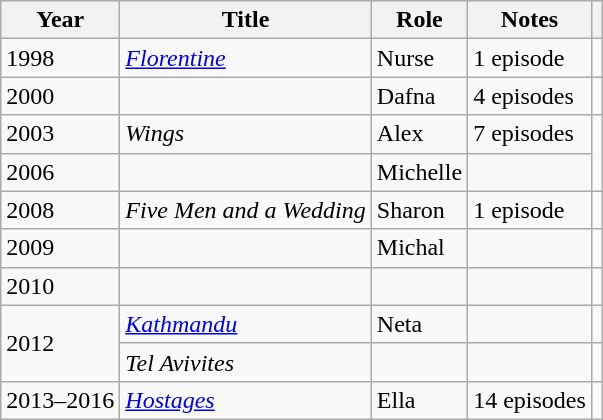<table class="wikitable plainrowheaders sortable">
<tr>
<th>Year</th>
<th>Title</th>
<th>Role</th>
<th class="unsortable">Notes</th>
<th class="unsortable"></th>
</tr>
<tr>
<td>1998</td>
<td><em><a href='#'>Florentine</a></em></td>
<td>Nurse</td>
<td>1 episode</td>
<td></td>
</tr>
<tr>
<td>2000</td>
<td><em></em></td>
<td>Dafna</td>
<td>4 episodes</td>
<td></td>
</tr>
<tr>
<td>2003</td>
<td><em>Wings</em></td>
<td>Alex</td>
<td>7 episodes</td>
<td rowspan="2"></td>
</tr>
<tr>
<td>2006</td>
<td><em></em></td>
<td>Michelle</td>
<td></td>
</tr>
<tr>
<td>2008</td>
<td><em>Five Men and a Wedding</em></td>
<td>Sharon</td>
<td>1 episode</td>
<td></td>
</tr>
<tr>
<td>2009</td>
<td><em></em></td>
<td>Michal</td>
<td></td>
<td></td>
</tr>
<tr>
<td>2010</td>
<td><em></em></td>
<td></td>
<td></td>
<td></td>
</tr>
<tr>
<td rowspan="2">2012</td>
<td><em><a href='#'>Kathmandu</a></em></td>
<td>Neta</td>
<td></td>
<td></td>
</tr>
<tr>
<td><em>Tel Avivites</em></td>
<td></td>
<td></td>
<td></td>
</tr>
<tr>
<td>2013–2016</td>
<td><em><a href='#'>Hostages</a></em></td>
<td>Ella</td>
<td>14 episodes</td>
<td></td>
</tr>
</table>
